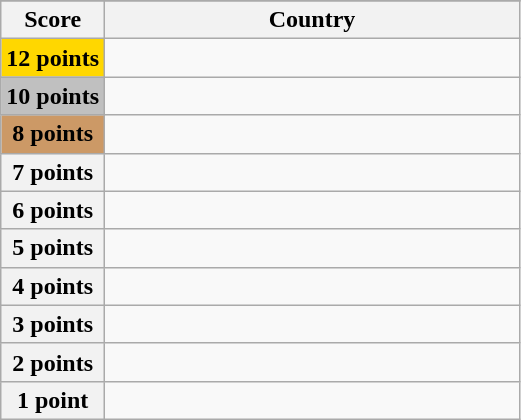<table class="wikitable">
<tr>
</tr>
<tr>
<th scope="col" width="20%">Score</th>
<th scope="col">Country</th>
</tr>
<tr>
<th scope="row" style="background:gold">12 points</th>
<td></td>
</tr>
<tr>
<th scope="row" style="background:silver">10 points</th>
<td></td>
</tr>
<tr>
<th scope="row" style="background:#CC9966">8 points</th>
<td></td>
</tr>
<tr>
<th scope="row">7 points</th>
<td></td>
</tr>
<tr>
<th scope="row">6 points</th>
<td></td>
</tr>
<tr>
<th scope="row">5 points</th>
<td></td>
</tr>
<tr>
<th scope="row">4 points</th>
<td></td>
</tr>
<tr>
<th scope="row">3 points</th>
<td></td>
</tr>
<tr>
<th scope="row">2 points</th>
<td></td>
</tr>
<tr>
<th scope="row">1 point</th>
<td></td>
</tr>
</table>
